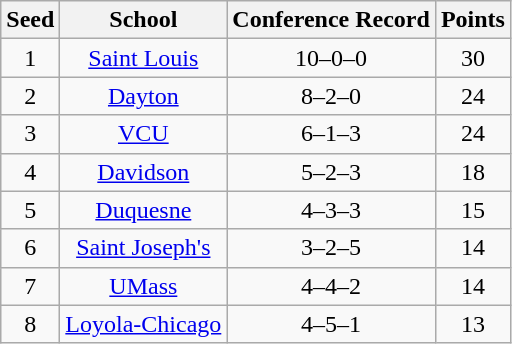<table class="wikitable" style="text-align:center">
<tr>
<th>Seed</th>
<th>School</th>
<th>Conference Record</th>
<th>Points</th>
</tr>
<tr>
<td>1</td>
<td><a href='#'>Saint Louis</a></td>
<td>10–0–0</td>
<td>30</td>
</tr>
<tr>
<td>2</td>
<td><a href='#'>Dayton</a></td>
<td>8–2–0</td>
<td>24</td>
</tr>
<tr>
<td>3</td>
<td><a href='#'>VCU</a></td>
<td>6–1–3</td>
<td>24</td>
</tr>
<tr>
<td>4</td>
<td><a href='#'>Davidson</a></td>
<td>5–2–3</td>
<td>18</td>
</tr>
<tr>
<td>5</td>
<td><a href='#'>Duquesne</a></td>
<td>4–3–3</td>
<td>15</td>
</tr>
<tr>
<td>6</td>
<td><a href='#'>Saint Joseph's</a></td>
<td>3–2–5</td>
<td>14</td>
</tr>
<tr>
<td>7</td>
<td><a href='#'>UMass</a></td>
<td>4–4–2</td>
<td>14</td>
</tr>
<tr>
<td>8</td>
<td><a href='#'>Loyola-Chicago</a></td>
<td>4–5–1</td>
<td>13</td>
</tr>
</table>
